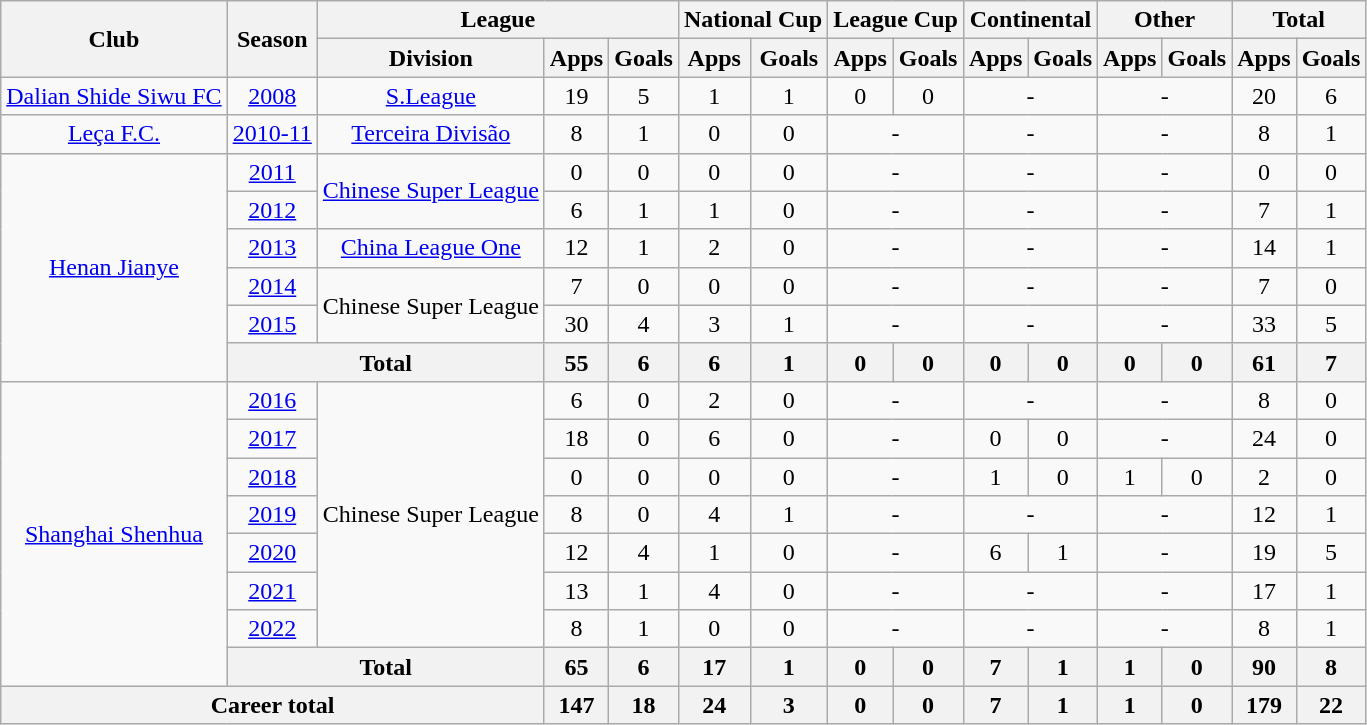<table class="wikitable" style="text-align: center">
<tr>
<th rowspan="2">Club</th>
<th rowspan="2">Season</th>
<th colspan="3">League</th>
<th colspan="2">National Cup</th>
<th colspan="2">League Cup</th>
<th colspan="2">Continental</th>
<th colspan="2">Other</th>
<th colspan="2">Total</th>
</tr>
<tr>
<th>Division</th>
<th>Apps</th>
<th>Goals</th>
<th>Apps</th>
<th>Goals</th>
<th>Apps</th>
<th>Goals</th>
<th>Apps</th>
<th>Goals</th>
<th>Apps</th>
<th>Goals</th>
<th>Apps</th>
<th>Goals</th>
</tr>
<tr>
<td><a href='#'>Dalian Shide Siwu FC</a></td>
<td><a href='#'>2008</a></td>
<td><a href='#'>S.League</a></td>
<td>19</td>
<td>5</td>
<td>1</td>
<td>1</td>
<td>0</td>
<td>0</td>
<td colspan="2">-</td>
<td colspan="2">-</td>
<td>20</td>
<td>6</td>
</tr>
<tr>
<td><a href='#'>Leça F.C.</a></td>
<td><a href='#'>2010-11</a></td>
<td><a href='#'>Terceira Divisão</a></td>
<td>8</td>
<td>1</td>
<td>0</td>
<td>0</td>
<td colspan="2">-</td>
<td colspan="2">-</td>
<td colspan="2">-</td>
<td>8</td>
<td>1</td>
</tr>
<tr>
<td rowspan="6"><a href='#'>Henan Jianye</a></td>
<td><a href='#'>2011</a></td>
<td rowspan="2"><a href='#'>Chinese Super League</a></td>
<td>0</td>
<td>0</td>
<td>0</td>
<td>0</td>
<td colspan="2">-</td>
<td colspan="2">-</td>
<td colspan="2">-</td>
<td>0</td>
<td>0</td>
</tr>
<tr>
<td><a href='#'>2012</a></td>
<td>6</td>
<td>1</td>
<td>1</td>
<td>0</td>
<td colspan="2">-</td>
<td colspan="2">-</td>
<td colspan="2">-</td>
<td>7</td>
<td>1</td>
</tr>
<tr>
<td><a href='#'>2013</a></td>
<td><a href='#'>China League One</a></td>
<td>12</td>
<td>1</td>
<td>2</td>
<td>0</td>
<td colspan="2">-</td>
<td colspan="2">-</td>
<td colspan="2">-</td>
<td>14</td>
<td>1</td>
</tr>
<tr>
<td><a href='#'>2014</a></td>
<td rowspan="2">Chinese Super League</td>
<td>7</td>
<td>0</td>
<td>0</td>
<td>0</td>
<td colspan="2">-</td>
<td colspan="2">-</td>
<td colspan="2">-</td>
<td>7</td>
<td>0</td>
</tr>
<tr>
<td><a href='#'>2015</a></td>
<td>30</td>
<td>4</td>
<td>3</td>
<td>1</td>
<td colspan="2">-</td>
<td colspan="2">-</td>
<td colspan="2">-</td>
<td>33</td>
<td>5</td>
</tr>
<tr>
<th colspan="2"><strong>Total</strong></th>
<th>55</th>
<th>6</th>
<th>6</th>
<th>1</th>
<th>0</th>
<th>0</th>
<th>0</th>
<th>0</th>
<th>0</th>
<th>0</th>
<th>61</th>
<th>7</th>
</tr>
<tr>
<td rowspan=8><a href='#'>Shanghai Shenhua</a></td>
<td><a href='#'>2016</a></td>
<td rowspan=7>Chinese Super League</td>
<td>6</td>
<td>0</td>
<td>2</td>
<td>0</td>
<td colspan="2">-</td>
<td colspan="2">-</td>
<td colspan="2">-</td>
<td>8</td>
<td>0</td>
</tr>
<tr>
<td><a href='#'>2017</a></td>
<td>18</td>
<td>0</td>
<td>6</td>
<td>0</td>
<td colspan="2">-</td>
<td>0</td>
<td>0</td>
<td colspan="2">-</td>
<td>24</td>
<td>0</td>
</tr>
<tr>
<td><a href='#'>2018</a></td>
<td>0</td>
<td>0</td>
<td>0</td>
<td>0</td>
<td colspan="2">-</td>
<td>1</td>
<td>0</td>
<td>1</td>
<td>0</td>
<td>2</td>
<td>0</td>
</tr>
<tr>
<td><a href='#'>2019</a></td>
<td>8</td>
<td>0</td>
<td>4</td>
<td>1</td>
<td colspan="2">-</td>
<td colspan="2">-</td>
<td colspan="2">-</td>
<td>12</td>
<td>1</td>
</tr>
<tr>
<td><a href='#'>2020</a></td>
<td>12</td>
<td>4</td>
<td>1</td>
<td>0</td>
<td colspan="2">-</td>
<td>6</td>
<td>1</td>
<td colspan="2">-</td>
<td>19</td>
<td>5</td>
</tr>
<tr>
<td><a href='#'>2021</a></td>
<td>13</td>
<td>1</td>
<td>4</td>
<td>0</td>
<td colspan="2">-</td>
<td colspan="2">-</td>
<td colspan="2">-</td>
<td>17</td>
<td>1</td>
</tr>
<tr>
<td><a href='#'>2022</a></td>
<td>8</td>
<td>1</td>
<td>0</td>
<td>0</td>
<td colspan="2">-</td>
<td colspan="2">-</td>
<td colspan="2">-</td>
<td>8</td>
<td>1</td>
</tr>
<tr>
<th colspan="2"><strong>Total</strong></th>
<th>65</th>
<th>6</th>
<th>17</th>
<th>1</th>
<th>0</th>
<th>0</th>
<th>7</th>
<th>1</th>
<th>1</th>
<th>0</th>
<th>90</th>
<th>8</th>
</tr>
<tr>
<th colspan=3>Career total</th>
<th>147</th>
<th>18</th>
<th>24</th>
<th>3</th>
<th>0</th>
<th>0</th>
<th>7</th>
<th>1</th>
<th>1</th>
<th>0</th>
<th>179</th>
<th>22</th>
</tr>
</table>
